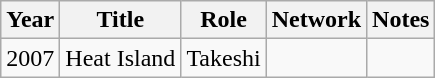<table class="wikitable">
<tr>
<th>Year</th>
<th>Title</th>
<th>Role</th>
<th>Network</th>
<th>Notes</th>
</tr>
<tr>
<td>2007</td>
<td>Heat Island</td>
<td>Takeshi</td>
<td></td>
<td></td>
</tr>
</table>
